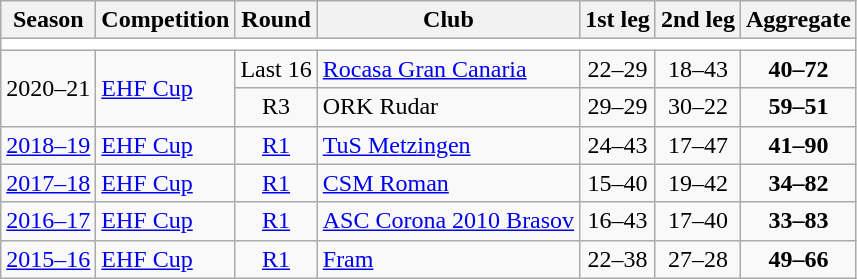<table class="wikitable">
<tr>
<th>Season</th>
<th>Competition</th>
<th>Round</th>
<th>Club</th>
<th>1st leg</th>
<th>2nd leg</th>
<th>Aggregate</th>
</tr>
<tr>
<td colspan="7" bgcolor=white></td>
</tr>
<tr>
<td rowspan="2">2020–21</td>
<td rowspan="2"><a href='#'>EHF Cup</a></td>
<td style="text-align:center;">Last 16</td>
<td> <a href='#'>Rocasa Gran Canaria</a></td>
<td style="text-align:center;">22–29</td>
<td style="text-align:center;">18–43</td>
<td style="text-align:center;"><strong>40–72</strong></td>
</tr>
<tr>
<td style="text-align:center;">R3</td>
<td> ORK Rudar</td>
<td style="text-align:center;">29–29</td>
<td style="text-align:center;">30–22</td>
<td style="text-align:center;"><strong>59–51</strong></td>
</tr>
<tr>
<td><a href='#'>2018–19</a></td>
<td><a href='#'>EHF Cup</a></td>
<td style="text-align:center;"><a href='#'>R1</a></td>
<td> <a href='#'>TuS Metzingen</a></td>
<td style="text-align:center;">24–43</td>
<td style="text-align:center;">17–47</td>
<td style="text-align:center;"><strong>41–90</strong></td>
</tr>
<tr>
<td><a href='#'>2017–18</a></td>
<td><a href='#'>EHF Cup</a></td>
<td style="text-align:center;"><a href='#'>R1</a></td>
<td> <a href='#'>CSM Roman</a></td>
<td style="text-align:center;">15–40</td>
<td style="text-align:center;">19–42</td>
<td style="text-align:center;"><strong>34–82</strong></td>
</tr>
<tr>
<td><a href='#'>2016–17</a></td>
<td><a href='#'>EHF Cup</a></td>
<td style="text-align:center;"><a href='#'>R1</a></td>
<td> <a href='#'>ASC Corona 2010 Brasov</a></td>
<td style="text-align:center;">16–43</td>
<td style="text-align:center;">17–40</td>
<td style="text-align:center;"><strong>33–83</strong></td>
</tr>
<tr>
<td><a href='#'>2015–16</a></td>
<td><a href='#'>EHF Cup</a></td>
<td style="text-align:center;"><a href='#'>R1</a></td>
<td> <a href='#'>Fram</a></td>
<td style="text-align:center;">22–38</td>
<td style="text-align:center;">27–28</td>
<td style="text-align:center;"><strong>49–66</strong></td>
</tr>
</table>
